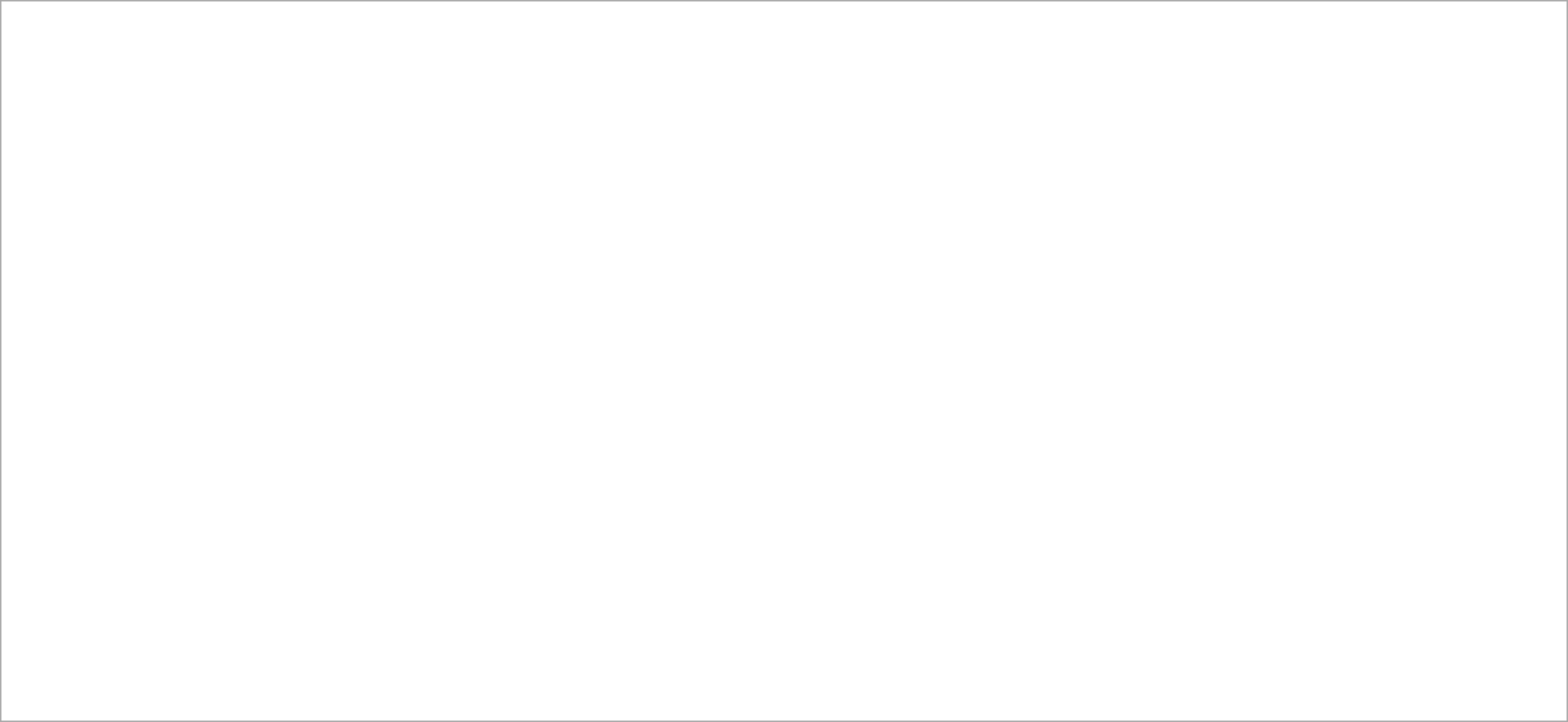<table cellpadding="0" cellspacing="1" style="border:1px solid darkgrey; margin:auto; width:70em;">
<tr>
<td colspan="6"><br></td>
</tr>
<tr>
<td colspan="6"><br></td>
</tr>
<tr>
<td colspan="6"><br></td>
</tr>
<tr>
<td colspan="6"><br></td>
</tr>
<tr>
<td colspan="6"><br></td>
</tr>
<tr>
<td colspan="6"><br></td>
</tr>
<tr>
<td colspan="6"><br></td>
</tr>
<tr>
<td colspan="6"><br></td>
</tr>
<tr>
<td colspan="6"><br></td>
</tr>
<tr>
<td colspan="6"><br></td>
</tr>
<tr>
<td colspan="6"><br></td>
</tr>
<tr>
<td colspan="6"><br></td>
</tr>
<tr>
<td colspan="6"><br></td>
</tr>
<tr>
<td colspan="6"><br></td>
</tr>
<tr>
<td colspan="6"><br></td>
</tr>
<tr>
<td colspan="6"><br></td>
</tr>
<tr>
<td colspan="6"><br></td>
</tr>
<tr>
<td colspan="6"><br></td>
</tr>
<tr>
<td colspan="6"><br></td>
</tr>
<tr>
<td colspan="6"><br></td>
</tr>
<tr>
<td colspan="6"><br></td>
</tr>
<tr>
<td colspan="6"><br></td>
</tr>
<tr>
<td colspan="6"><br></td>
</tr>
<tr>
<td colspan="6"><br></td>
</tr>
<tr>
<td colspan="6"><br></td>
</tr>
<tr>
<td colspan="6"><br></td>
</tr>
<tr>
<td colspan="6"><br></td>
</tr>
</table>
